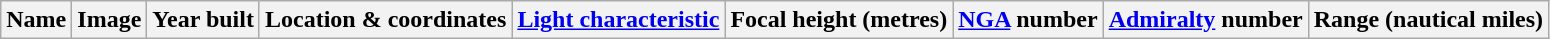<table class="wikitable sortable">
<tr>
<th>Name</th>
<th>Image</th>
<th>Year built</th>
<th>Location & coordinates</th>
<th><a href='#'>Light characteristic</a></th>
<th>Focal height (metres)</th>
<th><a href='#'>NGA</a> number</th>
<th><a href='#'>Admiralty</a> number</th>
<th>Range (nautical miles)<br>



</th>
</tr>
</table>
